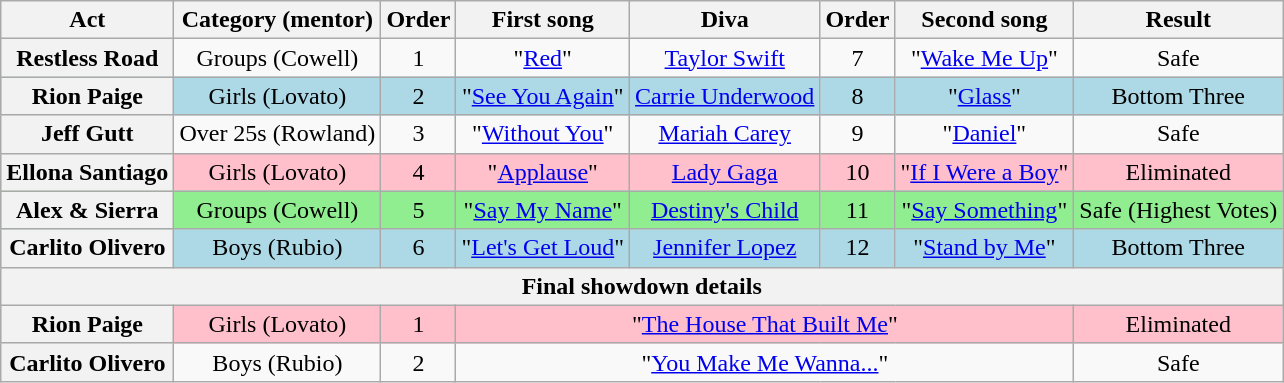<table class="wikitable plainrowheaders" style="text-align:center;">
<tr>
<th scope="col">Act</th>
<th scope="col">Category (mentor)</th>
<th scope="col">Order</th>
<th scope="col">First song</th>
<th scope="col">Diva</th>
<th scope="col">Order</th>
<th scope="col">Second song</th>
<th scope="col">Result</th>
</tr>
<tr>
<th scope="row">Restless Road</th>
<td>Groups (Cowell)</td>
<td>1</td>
<td>"<a href='#'>Red</a>"</td>
<td><a href='#'>Taylor Swift</a></td>
<td>7</td>
<td>"<a href='#'>Wake Me Up</a>"</td>
<td>Safe</td>
</tr>
<tr style="background:lightblue;">
<th scope="row">Rion Paige</th>
<td>Girls (Lovato)</td>
<td>2</td>
<td>"<a href='#'>See You Again</a>"</td>
<td><a href='#'>Carrie Underwood</a></td>
<td>8</td>
<td>"<a href='#'>Glass</a>"</td>
<td>Bottom Three</td>
</tr>
<tr>
<th scope="row">Jeff Gutt</th>
<td>Over 25s (Rowland)</td>
<td>3</td>
<td>"<a href='#'>Without You</a>"</td>
<td><a href='#'>Mariah Carey</a></td>
<td>9</td>
<td>"<a href='#'>Daniel</a>"</td>
<td>Safe</td>
</tr>
<tr style="background:pink;">
<th scope="row">Ellona Santiago</th>
<td>Girls (Lovato)</td>
<td>4</td>
<td>"<a href='#'>Applause</a>"</td>
<td><a href='#'>Lady Gaga</a></td>
<td>10</td>
<td>"<a href='#'>If I Were a Boy</a>"</td>
<td>Eliminated</td>
</tr>
<tr style="background:lightgreen;">
<th scope="row">Alex & Sierra</th>
<td>Groups (Cowell)</td>
<td>5</td>
<td>"<a href='#'>Say My Name</a>"</td>
<td><a href='#'>Destiny's Child</a></td>
<td>11</td>
<td>"<a href='#'>Say Something</a>"</td>
<td>Safe (Highest Votes)</td>
</tr>
<tr style="background:lightblue;">
<th scope="row">Carlito Olivero</th>
<td>Boys (Rubio)</td>
<td>6</td>
<td>"<a href='#'>Let's Get Loud</a>"</td>
<td><a href='#'>Jennifer Lopez</a></td>
<td>12</td>
<td>"<a href='#'>Stand by Me</a>"</td>
<td>Bottom Three</td>
</tr>
<tr>
<th colspan="8">Final showdown details</th>
</tr>
<tr style="background:pink;">
<th scope="row">Rion Paige</th>
<td>Girls (Lovato)</td>
<td>1</td>
<td colspan="4">"<a href='#'>The House That Built Me</a>"</td>
<td>Eliminated</td>
</tr>
<tr>
<th scope="row">Carlito Olivero</th>
<td>Boys (Rubio)</td>
<td>2</td>
<td colspan="4">"<a href='#'>You Make Me Wanna...</a>"</td>
<td>Safe</td>
</tr>
</table>
